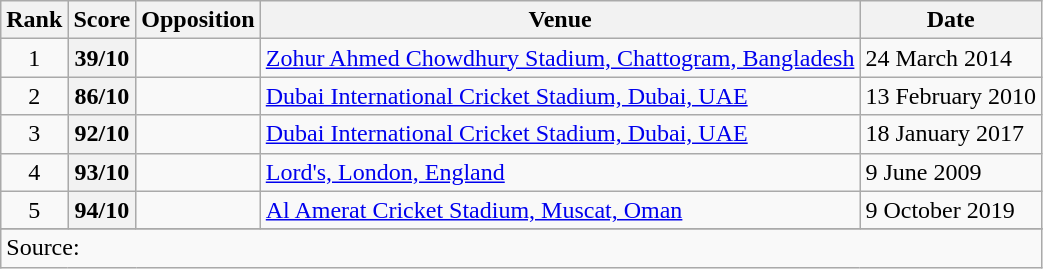<table class="wikitable plainrowheaders sortable">
<tr>
<th scope="col">Rank</th>
<th scope="col">Score</th>
<th scope="col">Opposition</th>
<th scope="col">Venue</th>
<th scope="col">Date</th>
</tr>
<tr>
<td align="center">1</td>
<th scope="row" style="text-align:center;">39/10</th>
<td></td>
<td><a href='#'>Zohur Ahmed Chowdhury Stadium, Chattogram, Bangladesh</a></td>
<td>24 March 2014 </td>
</tr>
<tr>
<td align="center">2</td>
<th scope="row" style="text-align:center;">86/10</th>
<td></td>
<td><a href='#'>Dubai International Cricket Stadium, Dubai, UAE</a></td>
<td>13 February 2010</td>
</tr>
<tr>
<td align="center">3</td>
<th scope="row" style="text-align:center;">92/10</th>
<td></td>
<td><a href='#'>Dubai International Cricket Stadium, Dubai, UAE</a></td>
<td>18 January 2017</td>
</tr>
<tr>
<td align="center">4</td>
<th scope="row" style="text-align:center;">93/10</th>
<td></td>
<td><a href='#'>Lord's, London, England</a></td>
<td>9 June 2009</td>
</tr>
<tr>
<td align="center">5</td>
<th scope="row" style="text-align:center;">94/10</th>
<td></td>
<td><a href='#'>Al Amerat Cricket Stadium, Muscat, Oman</a></td>
<td>9 October 2019</td>
</tr>
<tr>
</tr>
<tr class="sortbottom">
<td colspan="5">Source: </td>
</tr>
</table>
